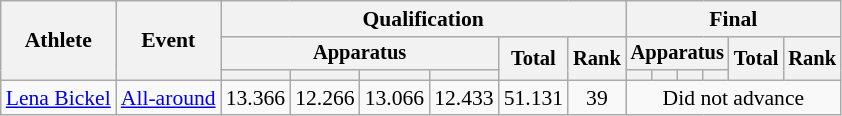<table class=wikitable style=font-size:90%>
<tr>
<th rowspan=3>Athlete</th>
<th rowspan=3>Event</th>
<th colspan=6>Qualification</th>
<th colspan=6>Final</th>
</tr>
<tr style=font-size:95%>
<th colspan=4>Apparatus</th>
<th rowspan=2>Total</th>
<th rowspan=2>Rank</th>
<th colspan=4>Apparatus</th>
<th rowspan=2>Total</th>
<th rowspan=2>Rank</th>
</tr>
<tr style=font-size:95%>
<th></th>
<th></th>
<th></th>
<th></th>
<th></th>
<th></th>
<th></th>
<th></th>
</tr>
<tr align=center>
<td align=left><a href='#'>Lena Bickel</a></td>
<td align=left><a href='#'>All-around</a></td>
<td>13.366</td>
<td>12.266</td>
<td>13.066</td>
<td>12.433</td>
<td>51.131</td>
<td>39</td>
<td colspan="6">Did not advance</td>
</tr>
</table>
